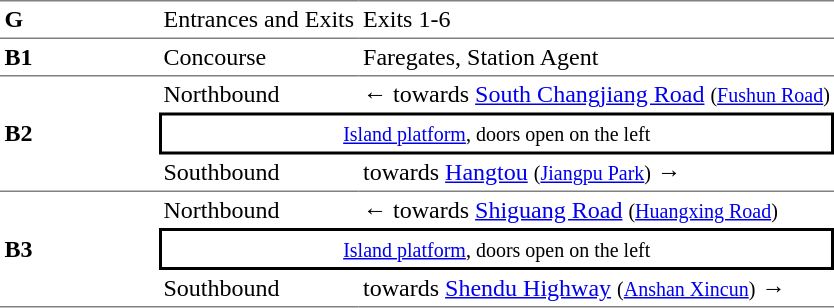<table cellspacing=0 cellpadding=3>
<tr>
<td style="border-top:solid 1px gray;border-bottom:solid 1px gray;" width=100><strong>G</strong></td>
<td style="border-top:solid 1px gray;border-bottom:solid 1px gray;">Entrances and Exits</td>
<td style="border-top:solid 1px gray;border-bottom:solid 1px gray;">Exits 1-6</td>
</tr>
<tr>
<td style="border-bottom:solid 1px gray;"><strong>B1</strong></td>
<td style="border-bottom:solid 1px gray;">Concourse</td>
<td style="border-bottom:solid 1px gray;">Faregates, Station Agent</td>
</tr>
<tr>
<td style="border-bottom:solid 1px gray;" rowspan=3><strong>B2</strong></td>
<td>Northbound</td>
<td>←  towards <a href='#'>South Changjiang Road</a> <small>(<a href='#'>Fushun Road</a>)</small></td>
</tr>
<tr>
<td style="border-right:solid 2px black;border-left:solid 2px black;border-top:solid 2px black;border-bottom:solid 2px black;text-align:center;" colspan=2><small><a href='#'>Island platform</a>, doors open on the left</small></td>
</tr>
<tr>
<td style="border-bottom:solid 1px gray;">Southbound</td>
<td style="border-bottom:solid 1px gray;">  towards <a href='#'>Hangtou</a> <small>(<a href='#'>Jiangpu Park</a>)</small> →</td>
</tr>
<tr>
<td style="border-bottom:solid 1px gray;" rowspan=3><strong>B3</strong></td>
<td>Northbound</td>
<td>←  towards <a href='#'>Shiguang Road</a> <small>(<a href='#'>Huangxing Road</a>)</small></td>
</tr>
<tr>
<td style="border-right:solid 2px black;border-left:solid 2px black;border-top:solid 2px black;border-bottom:solid 2px black;text-align:center;" colspan=2><small><a href='#'>Island platform</a>, doors open on the left</small></td>
</tr>
<tr>
<td style="border-bottom:solid 1px gray;">Southbound</td>
<td style="border-bottom:solid 1px gray;">  towards <a href='#'>Shendu Highway</a> <small>(<a href='#'>Anshan Xincun</a>)</small> →</td>
</tr>
</table>
